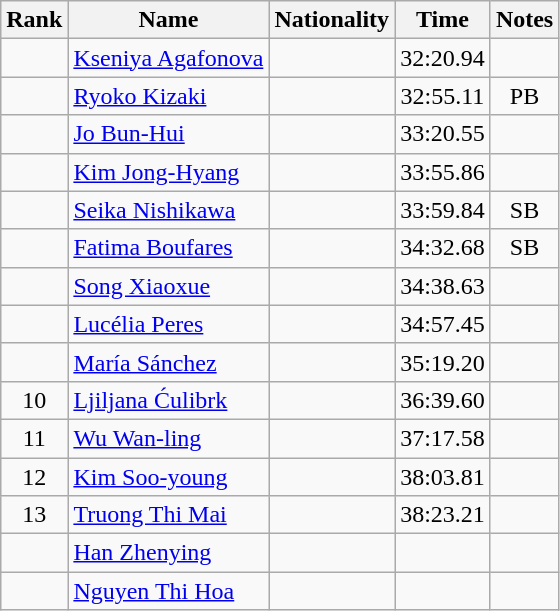<table class="wikitable sortable" style="text-align:center">
<tr>
<th>Rank</th>
<th>Name</th>
<th>Nationality</th>
<th>Time</th>
<th>Notes</th>
</tr>
<tr>
<td></td>
<td align=left><a href='#'>Kseniya Agafonova</a></td>
<td align=left></td>
<td>32:20.94</td>
<td></td>
</tr>
<tr>
<td></td>
<td align=left><a href='#'>Ryoko Kizaki</a></td>
<td align=left></td>
<td>32:55.11</td>
<td>PB</td>
</tr>
<tr>
<td></td>
<td align=left><a href='#'>Jo Bun-Hui</a></td>
<td align=left></td>
<td>33:20.55</td>
<td></td>
</tr>
<tr>
<td></td>
<td align=left><a href='#'>Kim Jong-Hyang</a></td>
<td align=left></td>
<td>33:55.86</td>
<td></td>
</tr>
<tr>
<td></td>
<td align=left><a href='#'>Seika Nishikawa</a></td>
<td align=left></td>
<td>33:59.84</td>
<td>SB</td>
</tr>
<tr>
<td></td>
<td align=left><a href='#'>Fatima Boufares</a></td>
<td align=left></td>
<td>34:32.68</td>
<td>SB</td>
</tr>
<tr>
<td></td>
<td align=left><a href='#'>Song Xiaoxue</a></td>
<td align=left></td>
<td>34:38.63</td>
<td></td>
</tr>
<tr>
<td></td>
<td align=left><a href='#'>Lucélia Peres</a></td>
<td align=left></td>
<td>34:57.45</td>
<td></td>
</tr>
<tr>
<td></td>
<td align=left><a href='#'>María Sánchez</a></td>
<td align=left></td>
<td>35:19.20</td>
<td></td>
</tr>
<tr>
<td>10</td>
<td align=left><a href='#'>Ljiljana Ćulibrk</a></td>
<td align=left></td>
<td>36:39.60</td>
<td></td>
</tr>
<tr>
<td>11</td>
<td align=left><a href='#'>Wu Wan-ling</a></td>
<td align=left></td>
<td>37:17.58</td>
<td></td>
</tr>
<tr>
<td>12</td>
<td align=left><a href='#'>Kim Soo-young</a></td>
<td align=left></td>
<td>38:03.81</td>
<td></td>
</tr>
<tr>
<td>13</td>
<td align=left><a href='#'>Truong Thi Mai</a></td>
<td align=left></td>
<td>38:23.21</td>
<td></td>
</tr>
<tr>
<td></td>
<td align=left><a href='#'>Han Zhenying</a></td>
<td align=left></td>
<td></td>
<td></td>
</tr>
<tr>
<td></td>
<td align=left><a href='#'>Nguyen Thi Hoa</a></td>
<td align=left></td>
<td></td>
<td></td>
</tr>
</table>
